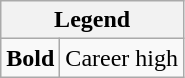<table class="wikitable mw-collapsible mw-collapsed">
<tr>
<th colspan="2">Legend</th>
</tr>
<tr>
<td><strong>Bold</strong></td>
<td>Career high</td>
</tr>
</table>
